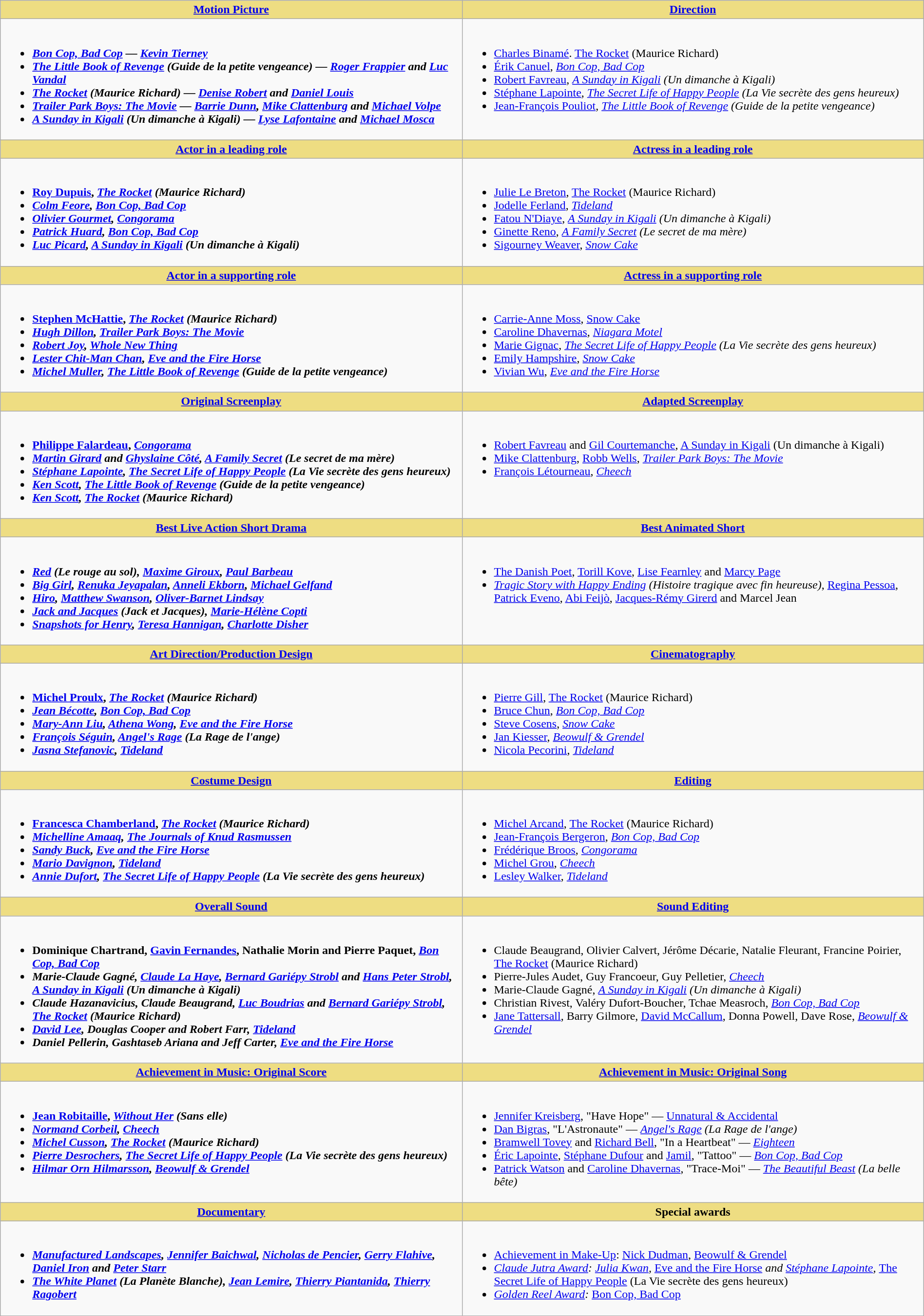<table class=wikitable width="100%">
<tr>
<th style="background:#EEDD82; width:50%"><a href='#'>Motion Picture</a></th>
<th style="background:#EEDD82; width:50%"><a href='#'>Direction</a></th>
</tr>
<tr>
<td valign="top"><br><ul><li> <strong><em><a href='#'>Bon Cop, Bad Cop</a><em> — <a href='#'>Kevin Tierney</a><strong></li><li></em><a href='#'>The Little Book of Revenge</a> (Guide de la petite vengeance)<em> — <a href='#'>Roger Frappier</a> and <a href='#'>Luc Vandal</a></li><li></em><a href='#'>The Rocket</a> (Maurice Richard)<em> — <a href='#'>Denise Robert</a> and <a href='#'>Daniel Louis</a></li><li></em><a href='#'>Trailer Park Boys: The Movie</a><em> — <a href='#'>Barrie Dunn</a>, <a href='#'>Mike Clattenburg</a> and <a href='#'>Michael Volpe</a></li><li></em><a href='#'>A Sunday in Kigali</a> (Un dimanche à Kigali)<em> — <a href='#'>Lyse Lafontaine</a> and <a href='#'>Michael Mosca</a></li></ul></td>
<td valign="top"><br><ul><li> </strong><a href='#'>Charles Binamé</a>. </em><a href='#'>The Rocket</a> (Maurice Richard)</em></strong></li><li><a href='#'>Érik Canuel</a>, <em><a href='#'>Bon Cop, Bad Cop</a></em></li><li><a href='#'>Robert Favreau</a>, <em><a href='#'>A Sunday in Kigali</a> (Un dimanche à Kigali)</em></li><li><a href='#'>Stéphane Lapointe</a>, <em><a href='#'>The Secret Life of Happy People</a> (La Vie secrète des gens heureux)</em></li><li><a href='#'>Jean-François Pouliot</a>, <em><a href='#'>The Little Book of Revenge</a> (Guide de la petite vengeance)</em></li></ul></td>
</tr>
<tr>
<th style="background:#EEDD82; width:50%"><a href='#'>Actor in a leading role</a></th>
<th style="background:#EEDD82; width:50%"><a href='#'>Actress in a leading role</a></th>
</tr>
<tr>
<td valign="top"><br><ul><li> <strong><a href='#'>Roy Dupuis</a>, <em><a href='#'>The Rocket</a> (Maurice Richard)<strong><em></li><li><a href='#'>Colm Feore</a>, </em><a href='#'>Bon Cop, Bad Cop</a><em></li><li><a href='#'>Olivier Gourmet</a>, </em><a href='#'>Congorama</a><em></li><li><a href='#'>Patrick Huard</a>, </em><a href='#'>Bon Cop, Bad Cop</a><em></li><li><a href='#'>Luc Picard</a>, </em><a href='#'>A Sunday in Kigali</a> (Un dimanche à Kigali)<em></li></ul></td>
<td valign="top"><br><ul><li> </strong><a href='#'>Julie Le Breton</a>, </em><a href='#'>The Rocket</a> (Maurice Richard)</em></strong></li><li><a href='#'>Jodelle Ferland</a>, <em><a href='#'>Tideland</a></em></li><li><a href='#'>Fatou N'Diaye</a>, <em><a href='#'>A Sunday in Kigali</a> (Un dimanche à Kigali)</em></li><li><a href='#'>Ginette Reno</a>, <em><a href='#'>A Family Secret</a> (Le secret de ma mère)</em></li><li><a href='#'>Sigourney Weaver</a>, <em><a href='#'>Snow Cake</a></em></li></ul></td>
</tr>
<tr>
<th style="background:#EEDD82; width:50%"><a href='#'>Actor in a supporting role</a></th>
<th style="background:#EEDD82; width:50%"><a href='#'>Actress in a supporting role</a></th>
</tr>
<tr>
<td valign="top"><br><ul><li> <strong><a href='#'>Stephen McHattie</a>, <em><a href='#'>The Rocket</a> (Maurice Richard)<strong><em></li><li><a href='#'>Hugh Dillon</a>, </em><a href='#'>Trailer Park Boys: The Movie</a><em></li><li><a href='#'>Robert Joy</a>, </em><a href='#'>Whole New Thing</a><em></li><li><a href='#'>Lester Chit-Man Chan</a>, </em><a href='#'>Eve and the Fire Horse</a><em></li><li><a href='#'>Michel Muller</a>, </em><a href='#'>The Little Book of Revenge</a> (Guide de la petite vengeance)<em></li></ul></td>
<td valign="top"><br><ul><li> </strong><a href='#'>Carrie-Anne Moss</a>, </em><a href='#'>Snow Cake</a></em></strong></li><li><a href='#'>Caroline Dhavernas</a>, <em><a href='#'>Niagara Motel</a></em></li><li><a href='#'>Marie Gignac</a>, <em><a href='#'>The Secret Life of Happy People</a> (La Vie secrète des gens heureux)</em></li><li><a href='#'>Emily Hampshire</a>, <em><a href='#'>Snow Cake</a></em></li><li><a href='#'>Vivian Wu</a>, <em><a href='#'>Eve and the Fire Horse</a></em></li></ul></td>
</tr>
<tr>
<th style="background:#EEDD82; width:50%"><a href='#'>Original Screenplay</a></th>
<th style="background:#EEDD82; width:50%"><a href='#'>Adapted Screenplay</a></th>
</tr>
<tr>
<td valign="top"><br><ul><li> <strong><a href='#'>Philippe Falardeau</a>, <em><a href='#'>Congorama</a><strong><em></li><li><a href='#'>Martin Girard</a> and <a href='#'>Ghyslaine Côté</a>, </em><a href='#'>A Family Secret</a> (Le secret de ma mère)<em></li><li><a href='#'>Stéphane Lapointe</a>, </em><a href='#'>The Secret Life of Happy People</a> (La Vie secrète des gens heureux)<em></li><li><a href='#'>Ken Scott</a>, </em><a href='#'>The Little Book of Revenge</a> (Guide de la petite vengeance)<em></li><li><a href='#'>Ken Scott</a>, </em><a href='#'>The Rocket</a> (Maurice Richard)<em></li></ul></td>
<td valign="top"><br><ul><li> </strong><a href='#'>Robert Favreau</a> and <a href='#'>Gil Courtemanche</a>, </em><a href='#'>A Sunday in Kigali</a> (Un dimanche à Kigali)</em></strong></li><li><a href='#'>Mike Clattenburg</a>, <a href='#'>Robb Wells</a>, <em><a href='#'>Trailer Park Boys: The Movie</a></em></li><li><a href='#'>François Létourneau</a>, <em><a href='#'>Cheech</a></em></li></ul></td>
</tr>
<tr>
<th style="background:#EEDD82; width:50%"><a href='#'>Best Live Action Short Drama</a></th>
<th style="background:#EEDD82; width:50%"><a href='#'>Best Animated Short</a></th>
</tr>
<tr>
<td valign="top"><br><ul><li> <strong><em><a href='#'>Red</a> (Le rouge au sol)<em>, <a href='#'>Maxime Giroux</a>, <a href='#'>Paul Barbeau</a><strong></li><li></em><a href='#'>Big Girl</a><em>, <a href='#'>Renuka Jeyapalan</a>, <a href='#'>Anneli Ekborn</a>, <a href='#'>Michael Gelfand</a></li><li></em><a href='#'>Hiro</a><em>, <a href='#'>Matthew Swanson</a>, <a href='#'>Oliver-Barnet Lindsay</a></li><li></em><a href='#'>Jack and Jacques</a> (Jack et Jacques)<em>, <a href='#'>Marie-Hélène Copti</a></li><li></em><a href='#'>Snapshots for Henry</a><em>, <a href='#'>Teresa Hannigan</a>, <a href='#'>Charlotte Disher</a></li></ul></td>
<td valign="top"><br><ul><li> </em></strong><a href='#'>The Danish Poet</a></em>, <a href='#'>Torill Kove</a>, <a href='#'>Lise Fearnley</a> and <a href='#'>Marcy Page</a></strong></li><li><em><a href='#'>Tragic Story with Happy Ending</a> (Histoire tragique avec fin heureuse)</em>, <a href='#'>Regina Pessoa</a>, <a href='#'>Patrick Eveno</a>, <a href='#'>Abi Feijò</a>, <a href='#'>Jacques-Rémy Girerd</a> and Marcel Jean</li></ul></td>
</tr>
<tr>
<th style="background:#EEDD82; width:50%"><a href='#'>Art Direction/Production Design</a></th>
<th style="background:#EEDD82; width:50%"><a href='#'>Cinematography</a></th>
</tr>
<tr>
<td valign="top"><br><ul><li> <strong><a href='#'>Michel Proulx</a>, <em><a href='#'>The Rocket</a> (Maurice Richard)<strong><em></li><li><a href='#'>Jean Bécotte</a>, </em><a href='#'>Bon Cop, Bad Cop</a><em></li><li><a href='#'>Mary-Ann Liu</a>, <a href='#'>Athena Wong</a>, </em><a href='#'>Eve and the Fire Horse</a><em></li><li><a href='#'>François Séguin</a>, </em><a href='#'>Angel's Rage</a> (La Rage de l'ange)<em></li><li><a href='#'>Jasna Stefanovic</a>, </em><a href='#'>Tideland</a><em></li></ul></td>
<td valign="top"><br><ul><li> </strong><a href='#'>Pierre Gill</a>, </em><a href='#'>The Rocket</a> (Maurice Richard)</em></strong></li><li><a href='#'>Bruce Chun</a>, <em><a href='#'>Bon Cop, Bad Cop</a></em></li><li><a href='#'>Steve Cosens</a>, <em><a href='#'>Snow Cake</a></em></li><li><a href='#'>Jan Kiesser</a>, <em><a href='#'>Beowulf & Grendel</a></em></li><li><a href='#'>Nicola Pecorini</a>, <em><a href='#'>Tideland</a></em></li></ul></td>
</tr>
<tr>
<th style="background:#EEDD82; width:50%"><a href='#'>Costume Design</a></th>
<th style="background:#EEDD82; width:50%"><a href='#'>Editing</a></th>
</tr>
<tr>
<td valign="top"><br><ul><li> <strong><a href='#'>Francesca Chamberland</a>, <em><a href='#'>The Rocket</a> (Maurice Richard)<strong><em></li><li><a href='#'>Michelline Amaaq</a>, </em><a href='#'>The Journals of Knud Rasmussen</a><em></li><li><a href='#'>Sandy Buck</a>, </em><a href='#'>Eve and the Fire Horse</a><em></li><li><a href='#'>Mario Davignon</a>, </em><a href='#'>Tideland</a><em></li><li><a href='#'>Annie Dufort</a>, </em><a href='#'>The Secret Life of Happy People</a> (La Vie secrète des gens heureux)<em></li></ul></td>
<td valign="top"><br><ul><li> </strong><a href='#'>Michel Arcand</a>, </em><a href='#'>The Rocket</a> (Maurice Richard)</em></strong></li><li><a href='#'>Jean-François Bergeron</a>, <em><a href='#'>Bon Cop, Bad Cop</a></em></li><li><a href='#'>Frédérique Broos</a>, <em><a href='#'>Congorama</a></em></li><li><a href='#'>Michel Grou</a>, <em><a href='#'>Cheech</a></em></li><li><a href='#'>Lesley Walker</a>, <em><a href='#'>Tideland</a></em></li></ul></td>
</tr>
<tr>
<th style="background:#EEDD82; width:50%"><a href='#'>Overall Sound</a></th>
<th style="background:#EEDD82; width:50%"><a href='#'>Sound Editing</a></th>
</tr>
<tr>
<td valign="top"><br><ul><li> <strong>Dominique Chartrand, <a href='#'>Gavin Fernandes</a>, Nathalie Morin and Pierre Paquet, <em><a href='#'>Bon Cop, Bad Cop</a><strong><em></li><li>Marie-Claude Gagné, <a href='#'>Claude La Haye</a>, <a href='#'>Bernard Gariépy Strobl</a> and <a href='#'>Hans Peter Strobl</a>, </em><a href='#'>A Sunday in Kigali</a> (Un dimanche à Kigali)<em></li><li>Claude Hazanavicius, Claude Beaugrand, <a href='#'>Luc Boudrias</a> and <a href='#'>Bernard Gariépy Strobl</a>, </em><a href='#'>The Rocket</a> (Maurice Richard)<em></li><li><a href='#'>David Lee</a>, Douglas Cooper and Robert Farr, </em><a href='#'>Tideland</a><em></li><li>Daniel Pellerin, Gashtaseb Ariana and Jeff Carter, </em><a href='#'>Eve and the Fire Horse</a><em></li></ul></td>
<td valign="top"><br><ul><li> </strong>Claude Beaugrand, Olivier Calvert, Jérôme Décarie, Natalie Fleurant, Francine Poirier, </em><a href='#'>The Rocket</a> (Maurice Richard)</em></strong></li><li>Pierre-Jules Audet, Guy Francoeur, Guy Pelletier, <em><a href='#'>Cheech</a></em></li><li>Marie-Claude Gagné, <em><a href='#'>A Sunday in Kigali</a> (Un dimanche à Kigali)</em></li><li>Christian Rivest, Valéry Dufort-Boucher, Tchae Measroch, <em><a href='#'>Bon Cop, Bad Cop</a></em></li><li><a href='#'>Jane Tattersall</a>, Barry Gilmore, <a href='#'>David McCallum</a>, Donna Powell, Dave Rose, <em><a href='#'>Beowulf & Grendel</a></em></li></ul></td>
</tr>
<tr>
<th style="background:#EEDD82; width:50%"><a href='#'>Achievement in Music: Original Score</a></th>
<th style="background:#EEDD82; width:50%"><a href='#'>Achievement in Music: Original Song</a></th>
</tr>
<tr>
<td valign="top"><br><ul><li> <strong><a href='#'>Jean Robitaille</a>, <em><a href='#'>Without Her</a> (Sans elle)<strong><em></li><li><a href='#'>Normand Corbeil</a>, </em><a href='#'>Cheech</a><em></li><li><a href='#'>Michel Cusson</a>, </em><a href='#'>The Rocket</a> (Maurice Richard)<em></li><li><a href='#'>Pierre Desrochers</a>, </em><a href='#'>The Secret Life of Happy People</a> (La Vie secrète des gens heureux)<em></li><li><a href='#'>Hilmar Orn Hilmarsson</a>, </em><a href='#'>Beowulf & Grendel</a><em></li></ul></td>
<td valign="top"><br><ul><li> </strong><a href='#'>Jennifer Kreisberg</a>, "Have Hope" — </em><a href='#'>Unnatural & Accidental</a></em></strong></li><li><a href='#'>Dan Bigras</a>, "L'Astronaute" — <em><a href='#'>Angel's Rage</a> (La Rage de l'ange)</em></li><li><a href='#'>Bramwell Tovey</a> and <a href='#'>Richard Bell</a>, "In a Heartbeat" — <em><a href='#'>Eighteen</a></em></li><li><a href='#'>Éric Lapointe</a>, <a href='#'>Stéphane Dufour</a> and <a href='#'>Jamil</a>, "Tattoo" — <em><a href='#'>Bon Cop, Bad Cop</a></em></li><li><a href='#'>Patrick Watson</a> and <a href='#'>Caroline Dhavernas</a>, "Trace-Moi" — <em><a href='#'>The Beautiful Beast</a> (La belle bête)</em></li></ul></td>
</tr>
<tr>
<th style="background:#EEDD82; width:50%"><a href='#'>Documentary</a></th>
<th style="background:#EEDD82; width:50%">Special awards</th>
</tr>
<tr>
<td valign="top"><br><ul><li> <strong><em><a href='#'>Manufactured Landscapes</a><em>, <a href='#'>Jennifer Baichwal</a>, <a href='#'>Nicholas de Pencier</a>, <a href='#'>Gerry Flahive</a>, <a href='#'>Daniel Iron</a> and <a href='#'>Peter Starr</a><strong></li><li></em><a href='#'>The White Planet</a> (La Planète Blanche)<em>, <a href='#'>Jean Lemire</a>, <a href='#'>Thierry Piantanida</a>, <a href='#'>Thierry Ragobert</a></li></ul></td>
<td valign="top"><br><ul><li><a href='#'>Achievement in Make-Up</a>: <a href='#'>Nick Dudman</a>, </em><a href='#'>Beowulf & Grendel</a><em></li><li><a href='#'>Claude Jutra Award</a>: <a href='#'>Julia Kwan</a>, </em><a href='#'>Eve and the Fire Horse</a><em> and <a href='#'>Stéphane Lapointe</a>, </em><a href='#'>The Secret Life of Happy People</a> (La Vie secrète des gens heureux)<em></li><li><a href='#'>Golden Reel Award</a>: </em><a href='#'>Bon Cop, Bad Cop</a><em></li></ul></td>
</tr>
</table>
